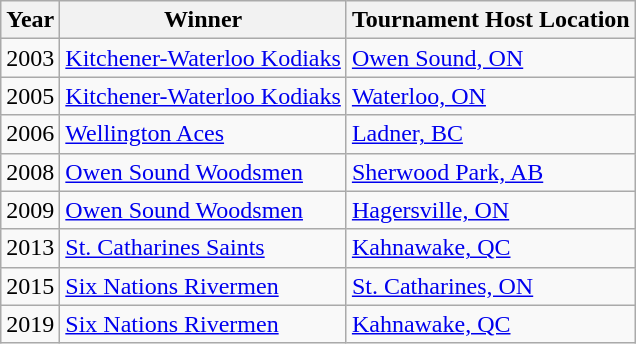<table class="wikitable">
<tr>
<th>Year</th>
<th>Winner</th>
<th>Tournament Host Location</th>
</tr>
<tr>
<td>2003</td>
<td><a href='#'>Kitchener-Waterloo Kodiaks</a></td>
<td><a href='#'>Owen Sound, ON</a></td>
</tr>
<tr>
<td>2005</td>
<td><a href='#'>Kitchener-Waterloo Kodiaks</a></td>
<td><a href='#'>Waterloo, ON</a></td>
</tr>
<tr>
<td>2006</td>
<td><a href='#'>Wellington Aces</a></td>
<td><a href='#'>Ladner, BC</a></td>
</tr>
<tr>
<td>2008</td>
<td><a href='#'>Owen Sound Woodsmen</a></td>
<td><a href='#'>Sherwood Park, AB</a></td>
</tr>
<tr>
<td>2009</td>
<td><a href='#'>Owen Sound Woodsmen</a></td>
<td><a href='#'>Hagersville, ON</a></td>
</tr>
<tr>
<td>2013</td>
<td><a href='#'>St. Catharines Saints</a></td>
<td><a href='#'>Kahnawake, QC</a></td>
</tr>
<tr>
<td>2015</td>
<td><a href='#'>Six Nations Rivermen</a></td>
<td><a href='#'>St. Catharines, ON</a></td>
</tr>
<tr>
<td>2019</td>
<td><a href='#'>Six Nations Rivermen</a></td>
<td><a href='#'>Kahnawake, QC</a></td>
</tr>
</table>
